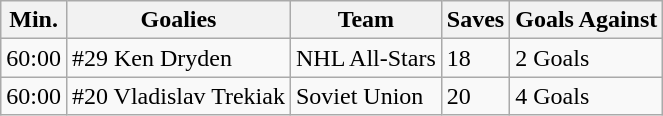<table class="wikitable sortable">
<tr>
<th>Min.</th>
<th>Goalies</th>
<th>Team</th>
<th>Saves</th>
<th>Goals Against</th>
</tr>
<tr>
<td>60:00</td>
<td>#29 Ken Dryden</td>
<td>NHL All-Stars</td>
<td>18</td>
<td>2 Goals</td>
</tr>
<tr>
<td>60:00</td>
<td>#20 Vladislav Trekiak</td>
<td>Soviet Union</td>
<td>20</td>
<td>4 Goals</td>
</tr>
</table>
